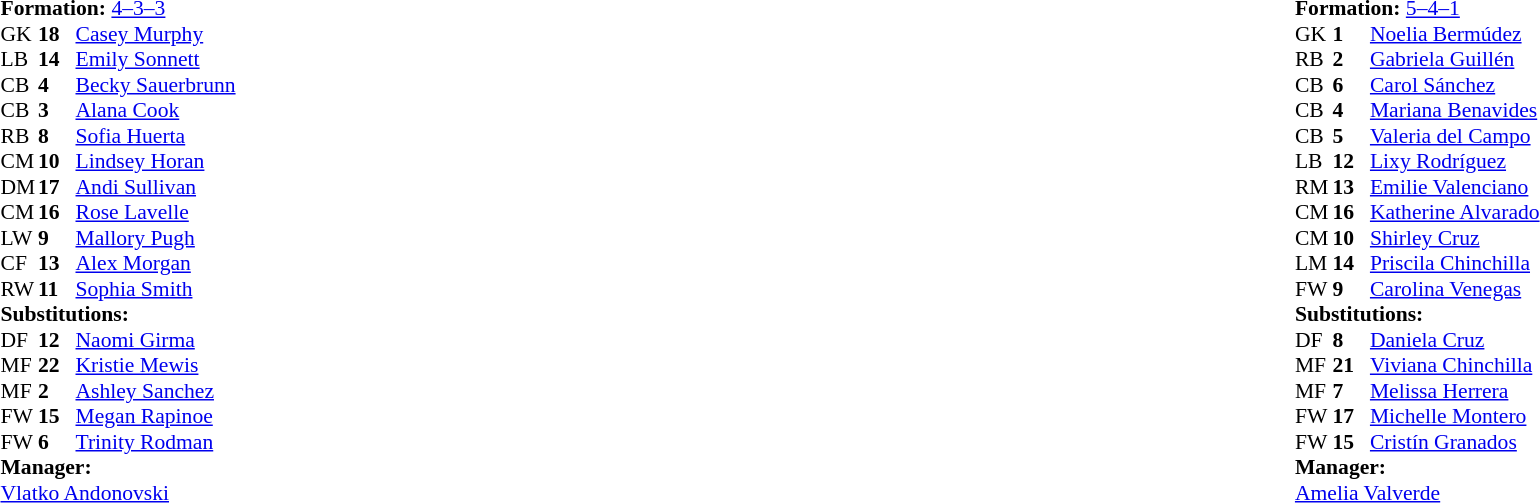<table width="100%">
<tr>
<td valign="top" width="50%"><br><table style="font-size:90%" cellspacing="0" cellpadding="0">
<tr>
<th width=25></th>
<th width=25></th>
</tr>
<tr>
<td colspan=3><strong>Formation:</strong> <a href='#'>4–3–3</a></td>
</tr>
<tr>
<td>GK</td>
<td><strong>18</strong></td>
<td><a href='#'>Casey Murphy</a></td>
</tr>
<tr>
<td>LB</td>
<td><strong>14</strong></td>
<td><a href='#'>Emily Sonnett</a></td>
</tr>
<tr>
<td>CB</td>
<td><strong>4</strong></td>
<td><a href='#'>Becky Sauerbrunn</a></td>
</tr>
<tr>
<td>CB</td>
<td><strong>3</strong></td>
<td><a href='#'>Alana Cook</a></td>
<td></td>
</tr>
<tr>
<td>RB</td>
<td><strong>8</strong></td>
<td><a href='#'>Sofia Huerta</a></td>
</tr>
<tr>
<td>CM</td>
<td><strong>10</strong></td>
<td><a href='#'>Lindsey Horan</a></td>
<td></td>
</tr>
<tr>
<td>DM</td>
<td><strong>17</strong></td>
<td><a href='#'>Andi Sullivan</a></td>
</tr>
<tr>
<td>CM</td>
<td><strong>16</strong></td>
<td><a href='#'>Rose Lavelle</a></td>
<td> </td>
</tr>
<tr>
<td>LW</td>
<td><strong>9</strong></td>
<td><a href='#'>Mallory Pugh</a></td>
<td></td>
</tr>
<tr>
<td>CF</td>
<td><strong>13</strong></td>
<td><a href='#'>Alex Morgan</a></td>
</tr>
<tr>
<td>RW</td>
<td><strong>11</strong></td>
<td><a href='#'>Sophia Smith</a></td>
<td></td>
</tr>
<tr>
<td colspan=3><strong>Substitutions:</strong></td>
</tr>
<tr>
<td>DF</td>
<td><strong>12</strong></td>
<td><a href='#'>Naomi Girma</a></td>
<td></td>
</tr>
<tr>
<td>MF</td>
<td><strong>22</strong></td>
<td><a href='#'>Kristie Mewis</a></td>
<td></td>
</tr>
<tr>
<td>MF</td>
<td><strong>2</strong></td>
<td><a href='#'>Ashley Sanchez</a></td>
<td></td>
</tr>
<tr>
<td>FW</td>
<td><strong>15</strong></td>
<td><a href='#'>Megan Rapinoe</a></td>
<td> </td>
</tr>
<tr>
<td>FW</td>
<td><strong>6</strong></td>
<td><a href='#'>Trinity Rodman</a></td>
<td></td>
</tr>
<tr>
<td colspan=3><strong>Manager:</strong></td>
</tr>
<tr>
<td colspan=3> <a href='#'>Vlatko Andonovski</a></td>
</tr>
</table>
</td>
<td valign="top" width="50%"><br><table style="font-size:90%; margin:auto" cellspacing="0" cellpadding="0">
<tr>
<th width=25></th>
<th width=25></th>
</tr>
<tr>
<td colspan=3><strong>Formation:</strong> <a href='#'>5–4–1</a></td>
</tr>
<tr>
<td>GK</td>
<td><strong>1</strong></td>
<td><a href='#'>Noelia Bermúdez</a></td>
</tr>
<tr>
<td>RB</td>
<td><strong>2</strong></td>
<td><a href='#'>Gabriela Guillén</a></td>
</tr>
<tr>
<td>CB</td>
<td><strong>6</strong></td>
<td><a href='#'>Carol Sánchez</a></td>
</tr>
<tr>
<td>CB</td>
<td><strong>4</strong></td>
<td><a href='#'>Mariana Benavides</a></td>
</tr>
<tr>
<td>CB</td>
<td><strong>5</strong></td>
<td><a href='#'>Valeria del Campo</a></td>
</tr>
<tr>
<td>LB</td>
<td><strong>12</strong></td>
<td><a href='#'>Lixy Rodríguez</a></td>
</tr>
<tr>
<td>RM</td>
<td><strong>13</strong></td>
<td><a href='#'>Emilie Valenciano</a></td>
<td></td>
</tr>
<tr>
<td>CM</td>
<td><strong>16</strong></td>
<td><a href='#'>Katherine Alvarado</a></td>
<td></td>
</tr>
<tr>
<td>CM</td>
<td><strong>10</strong></td>
<td><a href='#'>Shirley Cruz</a></td>
<td> </td>
</tr>
<tr>
<td>LM</td>
<td><strong>14</strong></td>
<td><a href='#'>Priscila Chinchilla</a></td>
<td></td>
</tr>
<tr>
<td>FW</td>
<td><strong>9</strong></td>
<td><a href='#'>Carolina Venegas</a></td>
<td></td>
</tr>
<tr>
<td colspan=3><strong>Substitutions:</strong></td>
</tr>
<tr>
<td>DF</td>
<td><strong>8</strong></td>
<td><a href='#'>Daniela Cruz</a></td>
<td></td>
</tr>
<tr>
<td>MF</td>
<td><strong>21</strong></td>
<td><a href='#'>Viviana Chinchilla</a></td>
<td></td>
</tr>
<tr>
<td>MF</td>
<td><strong>7</strong></td>
<td><a href='#'>Melissa Herrera</a></td>
<td></td>
</tr>
<tr>
<td>FW</td>
<td><strong>17</strong></td>
<td><a href='#'>Michelle Montero</a></td>
<td></td>
</tr>
<tr>
<td>FW</td>
<td><strong>15</strong></td>
<td><a href='#'>Cristín Granados</a></td>
<td></td>
</tr>
<tr>
<td colspan=3><strong>Manager:</strong></td>
</tr>
<tr>
<td colspan=3><a href='#'>Amelia Valverde</a></td>
</tr>
</table>
</td>
</tr>
</table>
